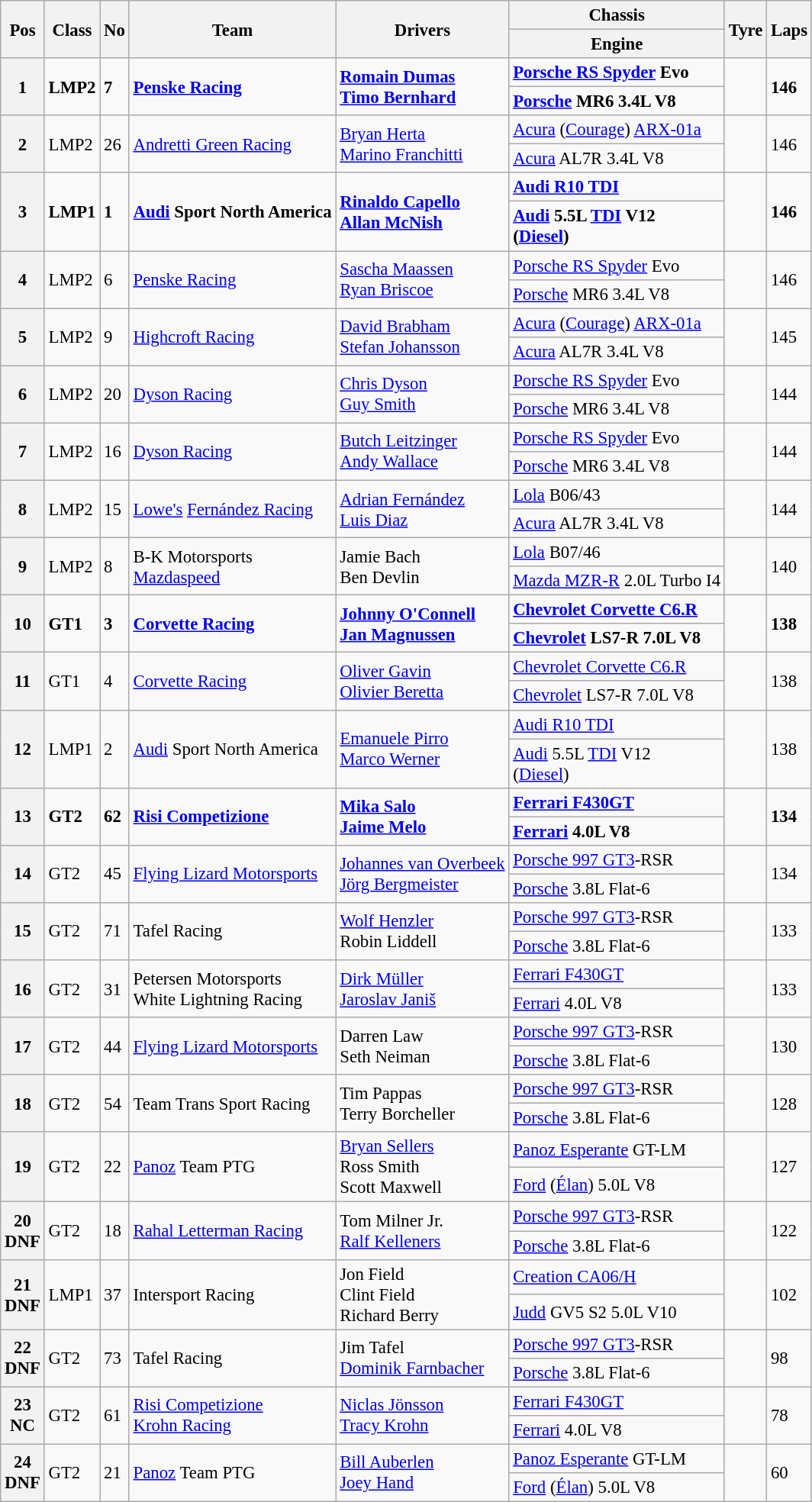<table class="wikitable" style="font-size: 95%;">
<tr>
<th rowspan=2>Pos</th>
<th rowspan=2>Class</th>
<th rowspan=2>No</th>
<th rowspan=2>Team</th>
<th rowspan=2>Drivers</th>
<th>Chassis</th>
<th rowspan=2>Tyre</th>
<th rowspan=2>Laps</th>
</tr>
<tr>
<th>Engine</th>
</tr>
<tr style="font-weight:bold">
<th rowspan=2>1</th>
<td rowspan=2>LMP2</td>
<td rowspan=2>7</td>
<td rowspan=2> <a href='#'>Penske Racing</a></td>
<td rowspan=2> <a href='#'>Romain Dumas</a><br> <a href='#'>Timo Bernhard</a></td>
<td><a href='#'>Porsche RS Spyder</a> Evo</td>
<td rowspan=2></td>
<td rowspan=2>146</td>
</tr>
<tr style="font-weight:bold">
<td><a href='#'>Porsche</a> MR6 3.4L V8</td>
</tr>
<tr>
<th rowspan=2>2</th>
<td rowspan=2>LMP2</td>
<td rowspan=2>26</td>
<td rowspan=2> <a href='#'>Andretti Green Racing</a></td>
<td rowspan=2> <a href='#'>Bryan Herta</a><br> <a href='#'>Marino Franchitti</a></td>
<td><a href='#'>Acura</a> (<a href='#'>Courage</a>) <a href='#'>ARX-01a</a></td>
<td rowspan=2></td>
<td rowspan=2>146</td>
</tr>
<tr>
<td><a href='#'>Acura</a> AL7R 3.4L V8</td>
</tr>
<tr style="font-weight:bold">
<th rowspan=2>3</th>
<td rowspan=2>LMP1</td>
<td rowspan=2>1</td>
<td rowspan=2> <a href='#'>Audi</a> Sport North America</td>
<td rowspan=2> <a href='#'>Rinaldo Capello</a><br> <a href='#'>Allan McNish</a></td>
<td><a href='#'>Audi R10 TDI</a></td>
<td rowspan=2></td>
<td rowspan=2>146</td>
</tr>
<tr style="font-weight:bold">
<td><a href='#'>Audi</a> 5.5L <a href='#'>TDI</a> V12<br>(<a href='#'>Diesel</a>)</td>
</tr>
<tr>
<th rowspan=2>4</th>
<td rowspan=2>LMP2</td>
<td rowspan=2>6</td>
<td rowspan=2> <a href='#'>Penske Racing</a></td>
<td rowspan=2> <a href='#'>Sascha Maassen</a><br> <a href='#'>Ryan Briscoe</a></td>
<td><a href='#'>Porsche RS Spyder</a> Evo</td>
<td rowspan=2></td>
<td rowspan=2>146</td>
</tr>
<tr>
<td><a href='#'>Porsche</a> MR6 3.4L V8</td>
</tr>
<tr>
<th rowspan=2>5</th>
<td rowspan=2>LMP2</td>
<td rowspan=2>9</td>
<td rowspan=2> <a href='#'>Highcroft Racing</a></td>
<td rowspan=2> <a href='#'>David Brabham</a><br> <a href='#'>Stefan Johansson</a></td>
<td><a href='#'>Acura</a> (<a href='#'>Courage</a>) <a href='#'>ARX-01a</a></td>
<td rowspan=2></td>
<td rowspan=2>145</td>
</tr>
<tr>
<td><a href='#'>Acura</a> AL7R 3.4L V8</td>
</tr>
<tr>
<th rowspan=2>6</th>
<td rowspan=2>LMP2</td>
<td rowspan=2>20</td>
<td rowspan=2> <a href='#'>Dyson Racing</a></td>
<td rowspan=2> <a href='#'>Chris Dyson</a><br> <a href='#'>Guy Smith</a></td>
<td><a href='#'>Porsche RS Spyder</a> Evo</td>
<td rowspan=2></td>
<td rowspan=2>144</td>
</tr>
<tr>
<td><a href='#'>Porsche</a> MR6 3.4L V8</td>
</tr>
<tr>
<th rowspan=2>7</th>
<td rowspan=2>LMP2</td>
<td rowspan=2>16</td>
<td rowspan=2> <a href='#'>Dyson Racing</a></td>
<td rowspan=2> <a href='#'>Butch Leitzinger</a><br> <a href='#'>Andy Wallace</a></td>
<td><a href='#'>Porsche RS Spyder</a> Evo</td>
<td rowspan=2></td>
<td rowspan=2>144</td>
</tr>
<tr>
<td><a href='#'>Porsche</a> MR6 3.4L V8</td>
</tr>
<tr>
<th rowspan=2>8</th>
<td rowspan=2>LMP2</td>
<td rowspan=2>15</td>
<td rowspan=2> <a href='#'>Lowe's</a> <a href='#'>Fernández Racing</a></td>
<td rowspan=2> <a href='#'>Adrian Fernández</a><br> <a href='#'>Luis Diaz</a></td>
<td><a href='#'>Lola</a> B06/43</td>
<td rowspan=2></td>
<td rowspan=2>144</td>
</tr>
<tr>
<td><a href='#'>Acura</a> AL7R 3.4L V8</td>
</tr>
<tr>
<th rowspan=2>9</th>
<td rowspan=2>LMP2</td>
<td rowspan=2>8</td>
<td rowspan=2> B-K Motorsports<br> <a href='#'>Mazdaspeed</a></td>
<td rowspan=2> Jamie Bach<br> Ben Devlin</td>
<td><a href='#'>Lola</a> B07/46</td>
<td rowspan=2></td>
<td rowspan=2>140</td>
</tr>
<tr>
<td><a href='#'>Mazda MZR-R</a> 2.0L Turbo I4</td>
</tr>
<tr style="font-weight:bold">
<th rowspan=2>10</th>
<td rowspan=2>GT1</td>
<td rowspan=2>3</td>
<td rowspan=2> <a href='#'>Corvette Racing</a></td>
<td rowspan=2> <a href='#'>Johnny O'Connell</a><br> <a href='#'>Jan Magnussen</a></td>
<td><a href='#'>Chevrolet Corvette C6.R</a></td>
<td rowspan=2></td>
<td rowspan=2>138</td>
</tr>
<tr style="font-weight:bold">
<td><a href='#'>Chevrolet</a> LS7-R 7.0L V8</td>
</tr>
<tr>
<th rowspan=2>11</th>
<td rowspan=2>GT1</td>
<td rowspan=2>4</td>
<td rowspan=2> <a href='#'>Corvette Racing</a></td>
<td rowspan=2> <a href='#'>Oliver Gavin</a><br> <a href='#'>Olivier Beretta</a></td>
<td><a href='#'>Chevrolet Corvette C6.R</a></td>
<td rowspan=2></td>
<td rowspan=2>138</td>
</tr>
<tr>
<td><a href='#'>Chevrolet</a> LS7-R 7.0L V8</td>
</tr>
<tr>
<th rowspan=2>12</th>
<td rowspan=2>LMP1</td>
<td rowspan=2>2</td>
<td rowspan=2> <a href='#'>Audi</a> Sport North America</td>
<td rowspan=2> <a href='#'>Emanuele Pirro</a><br> <a href='#'>Marco Werner</a></td>
<td><a href='#'>Audi R10 TDI</a></td>
<td rowspan=2></td>
<td rowspan=2>138</td>
</tr>
<tr>
<td><a href='#'>Audi</a> 5.5L <a href='#'>TDI</a> V12<br>(<a href='#'>Diesel</a>)</td>
</tr>
<tr style="font-weight:bold">
<th rowspan=2>13</th>
<td rowspan=2>GT2</td>
<td rowspan=2>62</td>
<td rowspan=2> <a href='#'>Risi Competizione</a></td>
<td rowspan=2> <a href='#'>Mika Salo</a><br> <a href='#'>Jaime Melo</a></td>
<td><a href='#'>Ferrari F430GT</a></td>
<td rowspan=2></td>
<td rowspan=2>134</td>
</tr>
<tr style="font-weight:bold">
<td><a href='#'>Ferrari</a> 4.0L V8</td>
</tr>
<tr>
<th rowspan=2>14</th>
<td rowspan=2>GT2</td>
<td rowspan=2>45</td>
<td rowspan=2> <a href='#'>Flying Lizard Motorsports</a></td>
<td rowspan=2> <a href='#'>Johannes van Overbeek</a><br> <a href='#'>Jörg Bergmeister</a></td>
<td><a href='#'>Porsche 997 GT3</a>-RSR</td>
<td rowspan=2></td>
<td rowspan=2>134</td>
</tr>
<tr>
<td><a href='#'>Porsche</a> 3.8L Flat-6</td>
</tr>
<tr>
<th rowspan=2>15</th>
<td rowspan=2>GT2</td>
<td rowspan=2>71</td>
<td rowspan=2> Tafel Racing</td>
<td rowspan=2> <a href='#'>Wolf Henzler</a><br> Robin Liddell</td>
<td><a href='#'>Porsche 997 GT3</a>-RSR</td>
<td rowspan=2></td>
<td rowspan=2>133</td>
</tr>
<tr>
<td><a href='#'>Porsche</a> 3.8L Flat-6</td>
</tr>
<tr>
<th rowspan=2>16</th>
<td rowspan=2>GT2</td>
<td rowspan=2>31</td>
<td rowspan=2> Petersen Motorsports<br> White Lightning Racing</td>
<td rowspan=2> <a href='#'>Dirk Müller</a><br> <a href='#'>Jaroslav Janiš</a></td>
<td><a href='#'>Ferrari F430GT</a></td>
<td rowspan=2></td>
<td rowspan=2>133</td>
</tr>
<tr>
<td><a href='#'>Ferrari</a> 4.0L V8</td>
</tr>
<tr>
<th rowspan=2>17</th>
<td rowspan=2>GT2</td>
<td rowspan=2>44</td>
<td rowspan=2> <a href='#'>Flying Lizard Motorsports</a></td>
<td rowspan=2> Darren Law<br> Seth Neiman</td>
<td><a href='#'>Porsche 997 GT3</a>-RSR</td>
<td rowspan=2></td>
<td rowspan=2>130</td>
</tr>
<tr>
<td><a href='#'>Porsche</a> 3.8L Flat-6</td>
</tr>
<tr>
<th rowspan=2>18</th>
<td rowspan=2>GT2</td>
<td rowspan=2>54</td>
<td rowspan=2> Team Trans Sport Racing</td>
<td rowspan=2> Tim Pappas<br> Terry Borcheller</td>
<td><a href='#'>Porsche 997 GT3</a>-RSR</td>
<td rowspan=2></td>
<td rowspan=2>128</td>
</tr>
<tr>
<td><a href='#'>Porsche</a> 3.8L Flat-6</td>
</tr>
<tr>
<th rowspan=2>19</th>
<td rowspan=2>GT2</td>
<td rowspan=2>22</td>
<td rowspan=2> <a href='#'>Panoz</a> Team PTG</td>
<td rowspan=2> <a href='#'>Bryan Sellers</a><br> Ross Smith<br> Scott Maxwell</td>
<td><a href='#'>Panoz Esperante</a> GT-LM</td>
<td rowspan=2></td>
<td rowspan=2>127</td>
</tr>
<tr>
<td><a href='#'>Ford</a> (<a href='#'>Élan</a>) 5.0L V8</td>
</tr>
<tr>
<th rowspan=2>20<br>DNF</th>
<td rowspan=2>GT2</td>
<td rowspan=2>18</td>
<td rowspan=2> <a href='#'>Rahal Letterman Racing</a></td>
<td rowspan=2> Tom Milner Jr.<br> <a href='#'>Ralf Kelleners</a></td>
<td><a href='#'>Porsche 997 GT3</a>-RSR</td>
<td rowspan=2></td>
<td rowspan=2>122</td>
</tr>
<tr>
<td><a href='#'>Porsche</a> 3.8L Flat-6</td>
</tr>
<tr>
<th rowspan=2>21<br>DNF</th>
<td rowspan=2>LMP1</td>
<td rowspan=2>37</td>
<td rowspan=2> Intersport Racing</td>
<td rowspan=2> Jon Field<br> Clint Field<br> Richard Berry</td>
<td><a href='#'>Creation CA06/H</a></td>
<td rowspan=2></td>
<td rowspan=2>102</td>
</tr>
<tr>
<td><a href='#'>Judd</a> GV5 S2 5.0L V10</td>
</tr>
<tr>
<th rowspan=2>22<br>DNF</th>
<td rowspan=2>GT2</td>
<td rowspan=2>73</td>
<td rowspan=2> Tafel Racing</td>
<td rowspan=2> Jim Tafel<br> <a href='#'>Dominik Farnbacher</a></td>
<td><a href='#'>Porsche 997 GT3</a>-RSR</td>
<td rowspan=2></td>
<td rowspan=2>98</td>
</tr>
<tr>
<td><a href='#'>Porsche</a> 3.8L Flat-6</td>
</tr>
<tr>
<th rowspan=2>23<br>NC</th>
<td rowspan=2>GT2</td>
<td rowspan=2>61</td>
<td rowspan=2> <a href='#'>Risi Competizione</a><br> <a href='#'>Krohn Racing</a></td>
<td rowspan=2> <a href='#'>Niclas Jönsson</a><br> <a href='#'>Tracy Krohn</a></td>
<td><a href='#'>Ferrari F430GT</a></td>
<td rowspan=2></td>
<td rowspan=2>78</td>
</tr>
<tr>
<td><a href='#'>Ferrari</a> 4.0L V8</td>
</tr>
<tr>
<th rowspan=2>24<br>DNF</th>
<td rowspan=2>GT2</td>
<td rowspan=2>21</td>
<td rowspan=2> <a href='#'>Panoz</a> Team PTG</td>
<td rowspan=2> <a href='#'>Bill Auberlen</a><br> <a href='#'>Joey Hand</a></td>
<td><a href='#'>Panoz Esperante</a> GT-LM</td>
<td rowspan=2></td>
<td rowspan=2>60</td>
</tr>
<tr>
<td><a href='#'>Ford</a> (<a href='#'>Élan</a>) 5.0L V8</td>
</tr>
</table>
